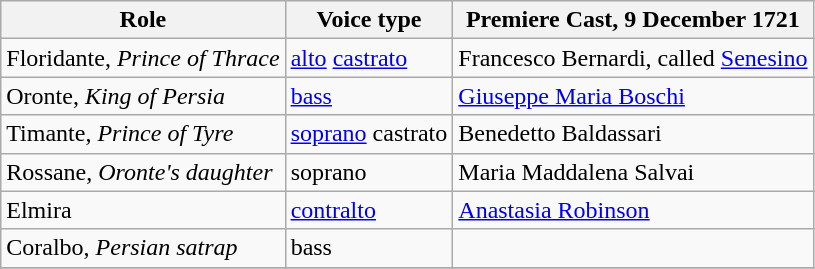<table class="wikitable">
<tr>
<th>Role</th>
<th>Voice type</th>
<th>Premiere Cast, 9 December 1721<br></th>
</tr>
<tr>
<td>Floridante, <em>Prince of Thrace</em></td>
<td><a href='#'>alto</a> <a href='#'>castrato</a></td>
<td>Francesco Bernardi, called <a href='#'>Senesino</a></td>
</tr>
<tr>
<td>Oronte, <em>King of Persia</em></td>
<td><a href='#'>bass</a></td>
<td><a href='#'>Giuseppe Maria Boschi</a></td>
</tr>
<tr>
<td>Timante, <em>Prince of Tyre</em></td>
<td><a href='#'>soprano</a> castrato</td>
<td>Benedetto Baldassari</td>
</tr>
<tr>
<td>Rossane, <em>Oronte's daughter</em></td>
<td>soprano</td>
<td>Maria Maddalena Salvai</td>
</tr>
<tr>
<td>Elmira</td>
<td><a href='#'>contralto</a></td>
<td><a href='#'>Anastasia Robinson</a></td>
</tr>
<tr>
<td>Coralbo, <em>Persian satrap</em></td>
<td>bass</td>
<td></td>
</tr>
<tr>
</tr>
</table>
